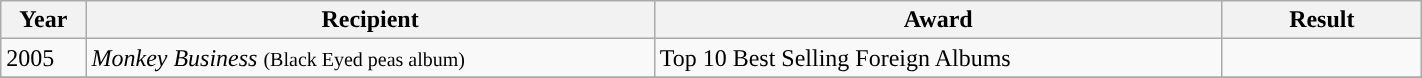<table style="width: 75%;" class="wikitable">
<tr>
<th style="width:6%;">Year</th>
<th style="width:40%;">Recipient</th>
<th style="width:40%;">Award</th>
<th style="width:14%;">Result</th>
</tr>
<tr>
<td>2005</td>
<td><em>Monkey Business</em> <small>(Black Eyed peas album)</small></td>
<td>Top 10 Best Selling Foreign Albums</td>
<td></td>
</tr>
<tr>
</tr>
<tr>
</tr>
</table>
